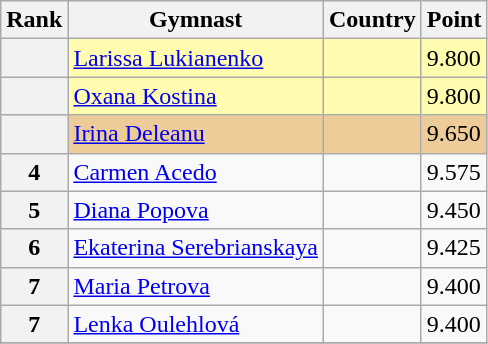<table class="wikitable sortable">
<tr>
<th>Rank</th>
<th>Gymnast</th>
<th>Country</th>
<th>Point</th>
</tr>
<tr bgcolor=fffcaf>
<th></th>
<td><a href='#'>Larissa Lukianenko</a></td>
<td></td>
<td>9.800</td>
</tr>
<tr bgcolor=fffcaf>
<th></th>
<td><a href='#'>Oxana Kostina</a></td>
<td></td>
<td>9.800</td>
</tr>
<tr bgcolor=eecc99>
<th></th>
<td><a href='#'>Irina Deleanu</a></td>
<td></td>
<td>9.650</td>
</tr>
<tr>
<th>4</th>
<td><a href='#'>Carmen Acedo</a></td>
<td></td>
<td>9.575</td>
</tr>
<tr>
<th>5</th>
<td><a href='#'>Diana Popova</a></td>
<td></td>
<td>9.450</td>
</tr>
<tr>
<th>6</th>
<td><a href='#'>Ekaterina Serebrianskaya</a></td>
<td></td>
<td>9.425</td>
</tr>
<tr>
<th>7</th>
<td><a href='#'>Maria Petrova</a></td>
<td></td>
<td>9.400</td>
</tr>
<tr>
<th>7</th>
<td><a href='#'>Lenka Oulehlová</a></td>
<td></td>
<td>9.400</td>
</tr>
<tr>
</tr>
</table>
